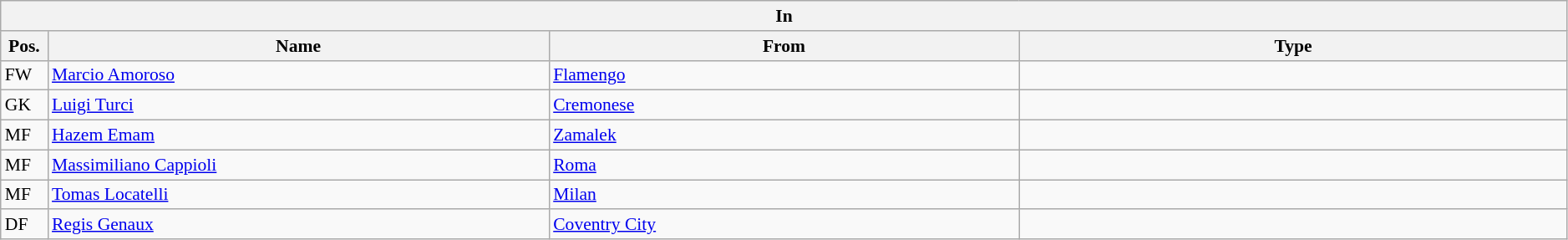<table class="wikitable" style="font-size:90%;width:99%">
<tr>
<th colspan="4">In</th>
</tr>
<tr>
<th width=3%>Pos.</th>
<th width=32%>Name</th>
<th width=30%>From</th>
<th width=35%>Type</th>
</tr>
<tr>
<td>FW</td>
<td><a href='#'>Marcio Amoroso</a></td>
<td><a href='#'>Flamengo</a></td>
<td></td>
</tr>
<tr>
<td>GK</td>
<td><a href='#'>Luigi Turci</a></td>
<td><a href='#'>Cremonese</a></td>
<td></td>
</tr>
<tr>
<td>MF</td>
<td><a href='#'>Hazem Emam</a></td>
<td><a href='#'>Zamalek</a></td>
<td></td>
</tr>
<tr>
<td>MF</td>
<td><a href='#'>Massimiliano Cappioli</a></td>
<td><a href='#'>Roma</a></td>
<td></td>
</tr>
<tr>
<td>MF</td>
<td><a href='#'>Tomas Locatelli</a></td>
<td><a href='#'>Milan</a></td>
<td></td>
</tr>
<tr>
<td>DF</td>
<td><a href='#'>Regis Genaux</a></td>
<td><a href='#'>Coventry City</a></td>
<td></td>
</tr>
</table>
